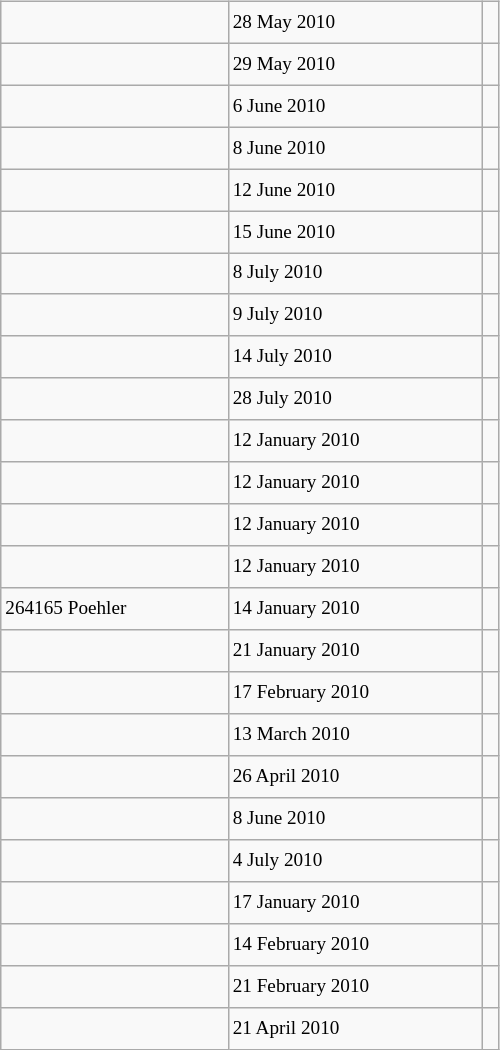<table class="wikitable" style="font-size: 80%; float: left; width: 26em; margin-right: 1em; height: 700px">
<tr>
<td></td>
<td>28 May 2010</td>
<td></td>
</tr>
<tr>
<td></td>
<td>29 May 2010</td>
<td></td>
</tr>
<tr>
<td></td>
<td>6 June 2010</td>
<td></td>
</tr>
<tr>
<td></td>
<td>8 June 2010</td>
<td></td>
</tr>
<tr>
<td></td>
<td>12 June 2010</td>
<td></td>
</tr>
<tr>
<td></td>
<td>15 June 2010</td>
<td></td>
</tr>
<tr>
<td></td>
<td>8 July 2010</td>
<td></td>
</tr>
<tr>
<td></td>
<td>9 July 2010</td>
<td></td>
</tr>
<tr>
<td></td>
<td>14 July 2010</td>
<td></td>
</tr>
<tr>
<td></td>
<td>28 July 2010</td>
<td></td>
</tr>
<tr>
<td></td>
<td>12 January 2010</td>
<td></td>
</tr>
<tr>
<td></td>
<td>12 January 2010</td>
<td></td>
</tr>
<tr>
<td></td>
<td>12 January 2010</td>
<td></td>
</tr>
<tr>
<td></td>
<td>12 January 2010</td>
<td></td>
</tr>
<tr>
<td>264165 Poehler</td>
<td>14 January 2010</td>
<td></td>
</tr>
<tr>
<td></td>
<td>21 January 2010</td>
<td></td>
</tr>
<tr>
<td></td>
<td>17 February 2010</td>
<td></td>
</tr>
<tr>
<td></td>
<td>13 March 2010</td>
<td></td>
</tr>
<tr>
<td></td>
<td>26 April 2010</td>
<td></td>
</tr>
<tr>
<td></td>
<td>8 June 2010</td>
<td></td>
</tr>
<tr>
<td></td>
<td>4 July 2010</td>
<td></td>
</tr>
<tr>
<td></td>
<td>17 January 2010</td>
<td></td>
</tr>
<tr>
<td></td>
<td>14 February 2010</td>
<td></td>
</tr>
<tr>
<td></td>
<td>21 February 2010</td>
<td></td>
</tr>
<tr>
<td></td>
<td>21 April 2010</td>
<td></td>
</tr>
</table>
